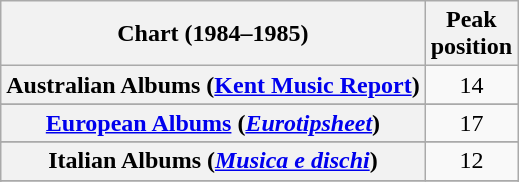<table class="wikitable sortable plainrowheaders" style="text-align:center">
<tr>
<th scope="col">Chart (1984–1985)</th>
<th scope="col">Peak<br>position</th>
</tr>
<tr>
<th scope="row">Australian Albums (<a href='#'>Kent Music Report</a>)</th>
<td>14</td>
</tr>
<tr>
</tr>
<tr>
<th scope="row"><a href='#'>European Albums</a> (<em><a href='#'>Eurotipsheet</a></em>)</th>
<td>17</td>
</tr>
<tr>
</tr>
<tr>
<th scope="row">Italian Albums (<em><a href='#'>Musica e dischi</a></em>)</th>
<td>12</td>
</tr>
<tr>
</tr>
<tr>
</tr>
<tr>
</tr>
</table>
